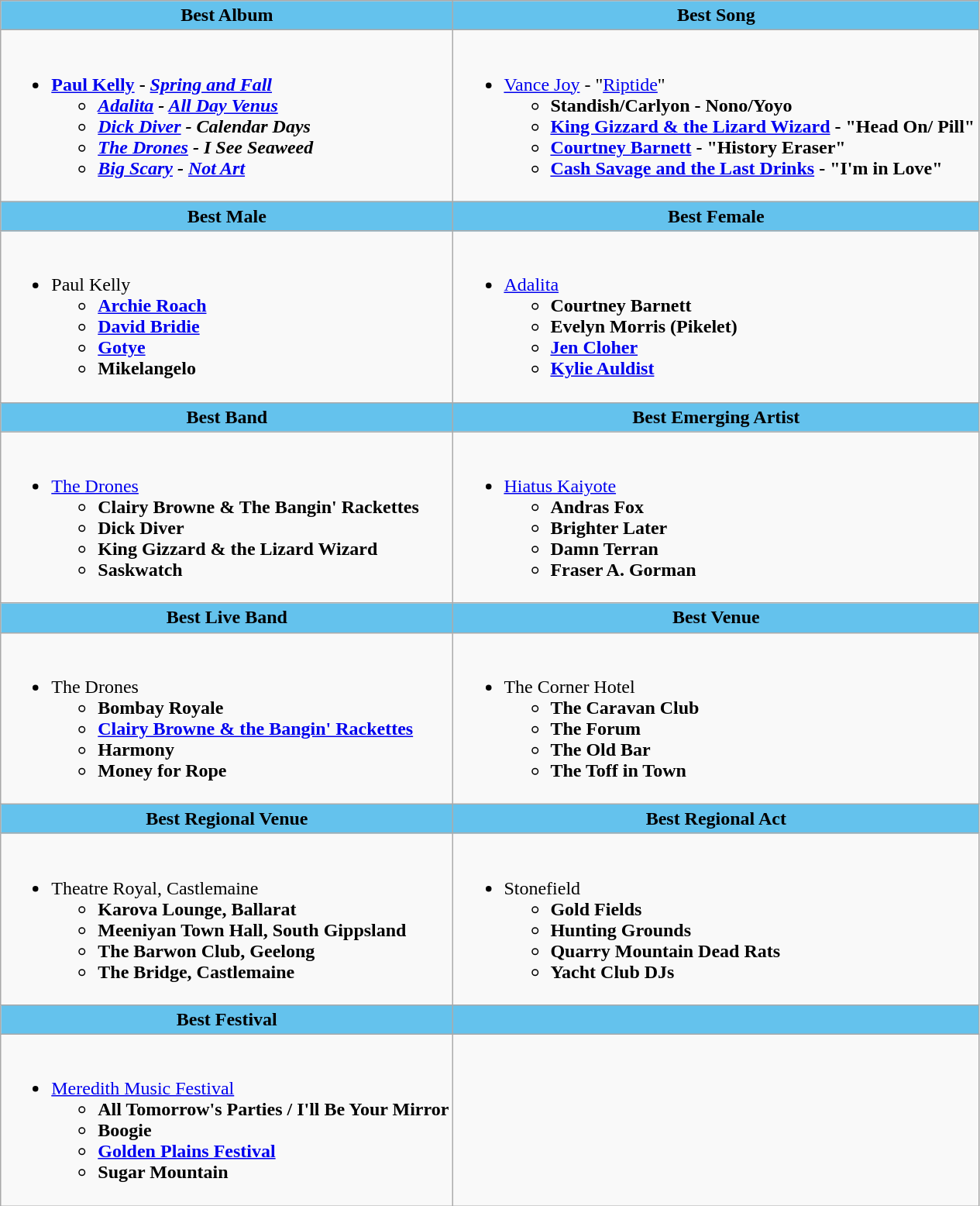<table class=wikitable style="width="100%">
<tr>
<th style="background:#64C2ED; width=;"50%">Best Album</th>
<th style="background:#64C2ED; width=;"50%">Best Song</th>
</tr>
<tr>
<td><br><ul><li><strong><a href='#'>Paul Kelly</a> - <em><a href='#'>Spring and Fall</a><strong><em><ul><li><a href='#'>Adalita</a> - </em><a href='#'>All Day Venus</a><em></li><li><a href='#'>Dick Diver</a> - </em>Calendar Days<em></li><li><a href='#'>The Drones</a> - </em>I See Seaweed<em></li><li><a href='#'>Big Scary</a> - </em><a href='#'>Not Art</a><em></li></ul></li></ul></td>
<td><br><ul><li></strong><a href='#'>Vance Joy</a> - "<a href='#'>Riptide</a>"<strong><ul><li>Standish/Carlyon - Nono/Yoyo</li><li><a href='#'>King Gizzard & the Lizard Wizard</a> - "Head On/ Pill"</li><li><a href='#'>Courtney Barnett</a> - "History Eraser"</li><li><a href='#'>Cash Savage and the Last Drinks</a> - "I'm in Love"</li></ul></li></ul></td>
</tr>
<tr>
<th style="background:#64C2ED; width=;"50%">Best Male</th>
<th style="background:#64C2ED; width=;"50%">Best Female</th>
</tr>
<tr>
<td><br><ul><li></strong>Paul Kelly<strong><ul><li><a href='#'>Archie Roach</a></li><li><a href='#'>David Bridie</a></li><li><a href='#'>Gotye</a></li><li>Mikelangelo</li></ul></li></ul></td>
<td><br><ul><li></strong><a href='#'>Adalita</a><strong><ul><li>Courtney Barnett</li><li>Evelyn Morris (Pikelet)</li><li><a href='#'>Jen Cloher</a></li><li><a href='#'>Kylie Auldist</a></li></ul></li></ul></td>
</tr>
<tr>
<th style="background:#64C2ED; width=;"50%">Best Band</th>
<th style="background:#64C2ED; width=;"50%">Best Emerging Artist</th>
</tr>
<tr>
<td><br><ul><li></strong><a href='#'>The Drones</a><strong><ul><li>Clairy Browne & The Bangin' Rackettes</li><li>Dick Diver</li><li>King Gizzard & the Lizard Wizard</li><li>Saskwatch</li></ul></li></ul></td>
<td><br><ul><li></strong><a href='#'>Hiatus Kaiyote</a><strong><ul><li>Andras Fox</li><li>Brighter Later</li><li>Damn Terran</li><li>Fraser A. Gorman</li></ul></li></ul></td>
</tr>
<tr>
<th style="background:#64C2ED; width=;"50%">Best Live Band</th>
<th style="background:#64C2ED; width=;"50%">Best Venue</th>
</tr>
<tr>
<td><br><ul><li></strong>The Drones<strong><ul><li>Bombay Royale</li><li><a href='#'>Clairy Browne & the Bangin' Rackettes</a></li><li>Harmony</li><li>Money for Rope</li></ul></li></ul></td>
<td><br><ul><li></strong>The Corner Hotel<strong><ul><li>The Caravan Club</li><li>The Forum</li><li>The Old Bar</li><li>The Toff in Town</li></ul></li></ul></td>
</tr>
<tr>
<th style="background:#64C2ED; width=;"50%">Best Regional Venue</th>
<th style="background:#64C2ED; width=;"50%">Best Regional Act</th>
</tr>
<tr>
<td><br><ul><li></strong>Theatre Royal, Castlemaine<strong><ul><li>Karova Lounge, Ballarat</li><li>Meeniyan Town Hall, South Gippsland</li><li>The Barwon Club, Geelong</li><li>The Bridge, Castlemaine</li></ul></li></ul></td>
<td><br><ul><li></strong>Stonefield<strong><ul><li>Gold Fields</li><li>Hunting Grounds</li><li>Quarry Mountain Dead Rats</li><li>Yacht Club DJs</li></ul></li></ul></td>
</tr>
<tr>
<th style="background:#64C2ED; width=;"50%">Best Festival</th>
<th style="background:#64C2ED; width=;"50%"></th>
</tr>
<tr>
<td><br><ul><li></strong><a href='#'>Meredith Music Festival</a><strong><ul><li>All Tomorrow's Parties / I'll Be Your Mirror</li><li>Boogie</li><li><a href='#'>Golden Plains Festival</a></li><li>Sugar Mountain</li></ul></li></ul></td>
<td></td>
</tr>
</table>
